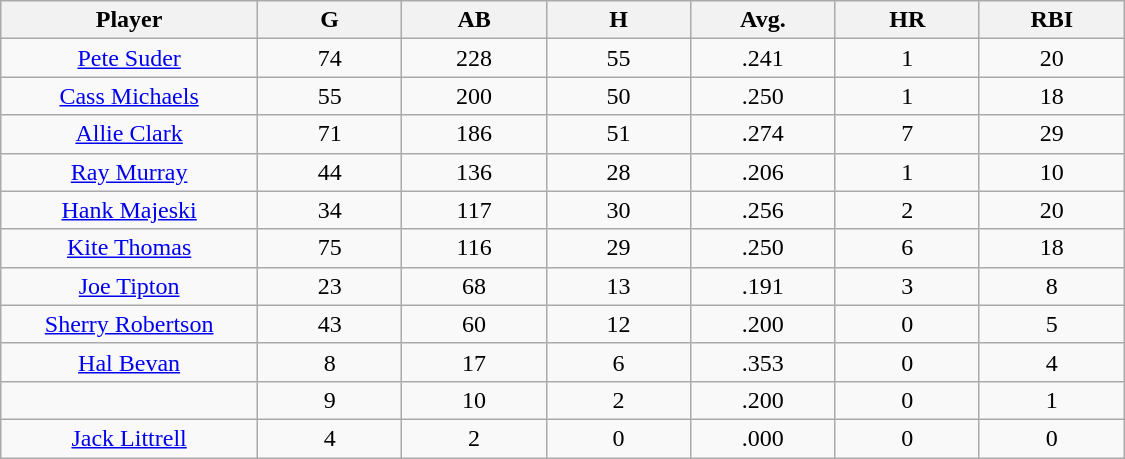<table class="wikitable sortable">
<tr>
<th bgcolor="#DDDDFF" width="16%">Player</th>
<th bgcolor="#DDDDFF" width="9%">G</th>
<th bgcolor="#DDDDFF" width="9%">AB</th>
<th bgcolor="#DDDDFF" width="9%">H</th>
<th bgcolor="#DDDDFF" width="9%">Avg.</th>
<th bgcolor="#DDDDFF" width="9%">HR</th>
<th bgcolor="#DDDDFF" width="9%">RBI</th>
</tr>
<tr align="center">
<td><a href='#'>Pete Suder</a></td>
<td>74</td>
<td>228</td>
<td>55</td>
<td>.241</td>
<td>1</td>
<td>20</td>
</tr>
<tr align="center">
<td><a href='#'>Cass Michaels</a></td>
<td>55</td>
<td>200</td>
<td>50</td>
<td>.250</td>
<td>1</td>
<td>18</td>
</tr>
<tr align="center">
<td><a href='#'>Allie Clark</a></td>
<td>71</td>
<td>186</td>
<td>51</td>
<td>.274</td>
<td>7</td>
<td>29</td>
</tr>
<tr align="center">
<td><a href='#'>Ray Murray</a></td>
<td>44</td>
<td>136</td>
<td>28</td>
<td>.206</td>
<td>1</td>
<td>10</td>
</tr>
<tr align="center">
<td><a href='#'>Hank Majeski</a></td>
<td>34</td>
<td>117</td>
<td>30</td>
<td>.256</td>
<td>2</td>
<td>20</td>
</tr>
<tr align="center">
<td><a href='#'>Kite Thomas</a></td>
<td>75</td>
<td>116</td>
<td>29</td>
<td>.250</td>
<td>6</td>
<td>18</td>
</tr>
<tr align="center">
<td><a href='#'>Joe Tipton</a></td>
<td>23</td>
<td>68</td>
<td>13</td>
<td>.191</td>
<td>3</td>
<td>8</td>
</tr>
<tr align="center">
<td><a href='#'>Sherry Robertson</a></td>
<td>43</td>
<td>60</td>
<td>12</td>
<td>.200</td>
<td>0</td>
<td>5</td>
</tr>
<tr align="center">
<td><a href='#'>Hal Bevan</a></td>
<td>8</td>
<td>17</td>
<td>6</td>
<td>.353</td>
<td>0</td>
<td>4</td>
</tr>
<tr align="center">
<td></td>
<td>9</td>
<td>10</td>
<td>2</td>
<td>.200</td>
<td>0</td>
<td>1</td>
</tr>
<tr align="center">
<td><a href='#'>Jack Littrell</a></td>
<td>4</td>
<td>2</td>
<td>0</td>
<td>.000</td>
<td>0</td>
<td>0</td>
</tr>
</table>
